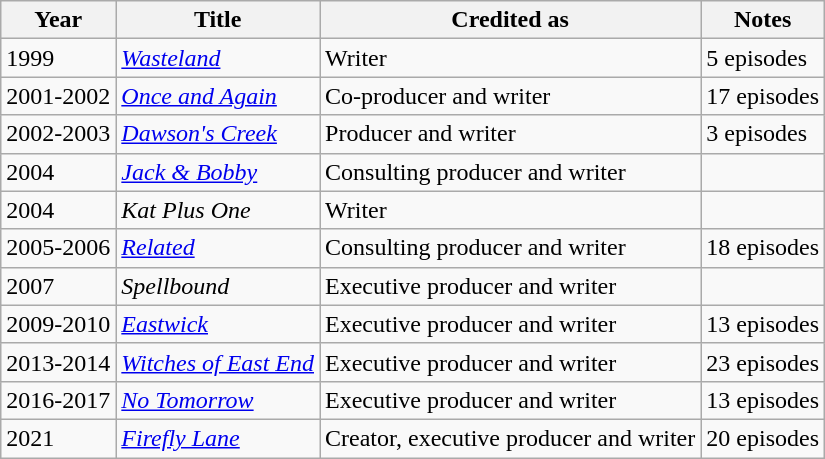<table class="wikitable sortable">
<tr>
<th>Year</th>
<th>Title</th>
<th>Credited as</th>
<th class="unsortable">Notes</th>
</tr>
<tr>
<td>1999</td>
<td><em><a href='#'>Wasteland</a></em></td>
<td>Writer</td>
<td>5 episodes</td>
</tr>
<tr>
<td>2001-2002</td>
<td><em><a href='#'>Once and Again</a></em></td>
<td>Co-producer and writer</td>
<td>17 episodes</td>
</tr>
<tr>
<td>2002-2003</td>
<td><em><a href='#'>Dawson's Creek</a></em></td>
<td>Producer and writer</td>
<td>3 episodes</td>
</tr>
<tr>
<td>2004</td>
<td><em><a href='#'>Jack & Bobby</a></em></td>
<td>Consulting producer and writer</td>
<td></td>
</tr>
<tr>
<td>2004</td>
<td><em>Kat Plus One</em></td>
<td>Writer</td>
<td></td>
</tr>
<tr>
<td>2005-2006</td>
<td><em><a href='#'>Related</a></em></td>
<td>Consulting producer and writer</td>
<td>18 episodes</td>
</tr>
<tr>
<td>2007</td>
<td><em>Spellbound</em></td>
<td>Executive producer and writer</td>
<td></td>
</tr>
<tr>
<td>2009-2010</td>
<td><em><a href='#'>Eastwick</a></em></td>
<td>Executive producer and writer</td>
<td>13 episodes</td>
</tr>
<tr>
<td>2013-2014</td>
<td><em><a href='#'>Witches of East End</a></em></td>
<td>Executive producer and writer</td>
<td>23 episodes</td>
</tr>
<tr>
<td>2016-2017</td>
<td><em><a href='#'>No Tomorrow</a></em></td>
<td>Executive producer and writer</td>
<td>13 episodes</td>
</tr>
<tr>
<td>2021</td>
<td><em><a href='#'>Firefly Lane</a></em></td>
<td>Creator, executive producer and writer</td>
<td>20 episodes</td>
</tr>
</table>
